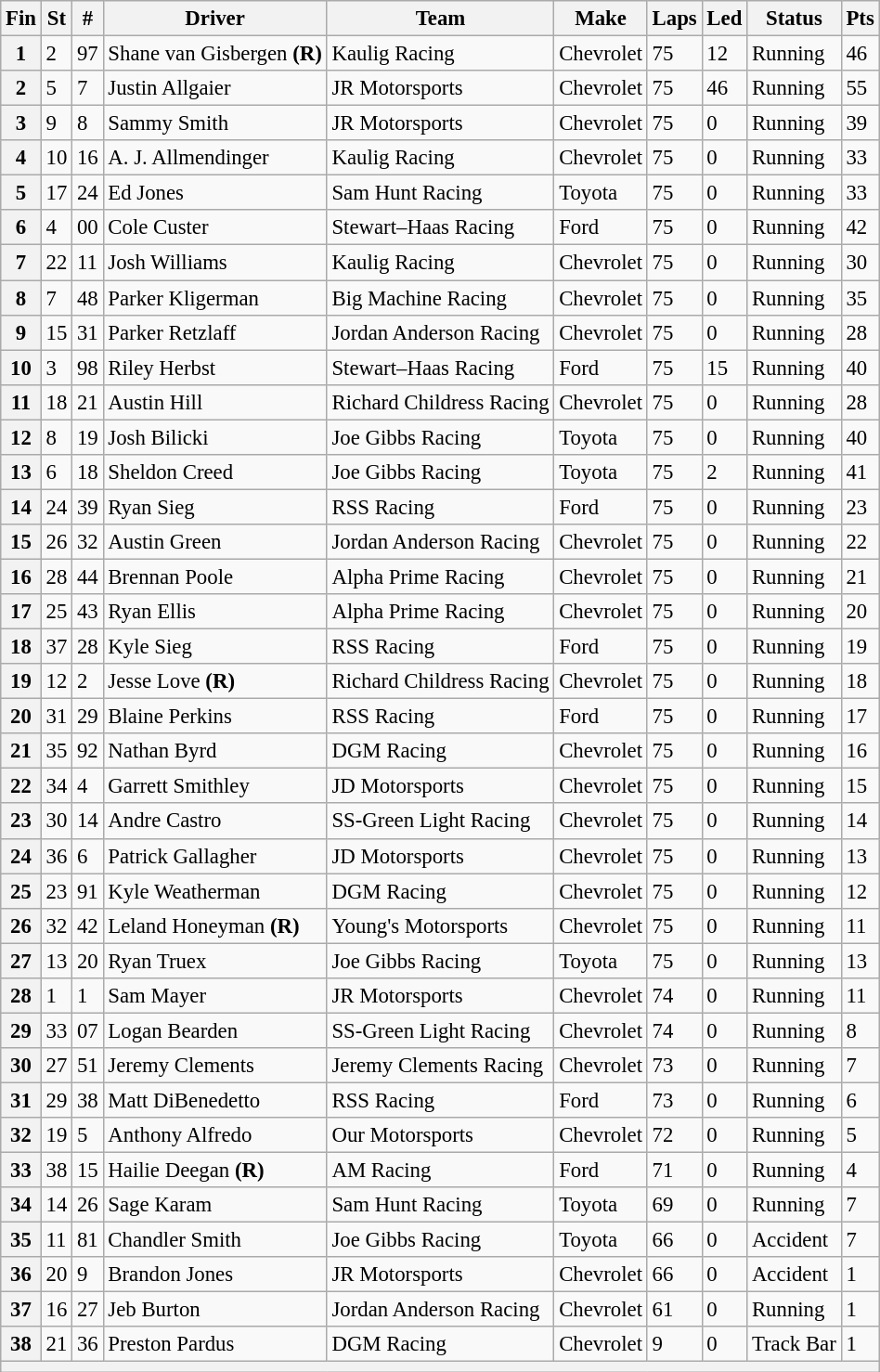<table class="wikitable" style="font-size:95%">
<tr>
<th>Fin</th>
<th>St</th>
<th>#</th>
<th>Driver</th>
<th>Team</th>
<th>Make</th>
<th>Laps</th>
<th>Led</th>
<th>Status</th>
<th>Pts</th>
</tr>
<tr>
<th>1</th>
<td>2</td>
<td>97</td>
<td>Shane van Gisbergen <strong>(R)</strong></td>
<td>Kaulig Racing</td>
<td>Chevrolet</td>
<td>75</td>
<td>12</td>
<td>Running</td>
<td>46</td>
</tr>
<tr>
<th>2</th>
<td>5</td>
<td>7</td>
<td>Justin Allgaier</td>
<td>JR Motorsports</td>
<td>Chevrolet</td>
<td>75</td>
<td>46</td>
<td>Running</td>
<td>55</td>
</tr>
<tr>
<th>3</th>
<td>9</td>
<td>8</td>
<td>Sammy Smith</td>
<td>JR Motorsports</td>
<td>Chevrolet</td>
<td>75</td>
<td>0</td>
<td>Running</td>
<td>39</td>
</tr>
<tr>
<th>4</th>
<td>10</td>
<td>16</td>
<td>A. J. Allmendinger</td>
<td>Kaulig Racing</td>
<td>Chevrolet</td>
<td>75</td>
<td>0</td>
<td>Running</td>
<td>33</td>
</tr>
<tr>
<th>5</th>
<td>17</td>
<td>24</td>
<td>Ed Jones</td>
<td>Sam Hunt Racing</td>
<td>Toyota</td>
<td>75</td>
<td>0</td>
<td>Running</td>
<td>33</td>
</tr>
<tr>
<th>6</th>
<td>4</td>
<td>00</td>
<td>Cole Custer</td>
<td>Stewart–Haas Racing</td>
<td>Ford</td>
<td>75</td>
<td>0</td>
<td>Running</td>
<td>42</td>
</tr>
<tr>
<th>7</th>
<td>22</td>
<td>11</td>
<td>Josh Williams</td>
<td>Kaulig Racing</td>
<td>Chevrolet</td>
<td>75</td>
<td>0</td>
<td>Running</td>
<td>30</td>
</tr>
<tr>
<th>8</th>
<td>7</td>
<td>48</td>
<td>Parker Kligerman</td>
<td>Big Machine Racing</td>
<td>Chevrolet</td>
<td>75</td>
<td>0</td>
<td>Running</td>
<td>35</td>
</tr>
<tr>
<th>9</th>
<td>15</td>
<td>31</td>
<td>Parker Retzlaff</td>
<td>Jordan Anderson Racing</td>
<td>Chevrolet</td>
<td>75</td>
<td>0</td>
<td>Running</td>
<td>28</td>
</tr>
<tr>
<th>10</th>
<td>3</td>
<td>98</td>
<td>Riley Herbst</td>
<td>Stewart–Haas Racing</td>
<td>Ford</td>
<td>75</td>
<td>15</td>
<td>Running</td>
<td>40</td>
</tr>
<tr>
<th>11</th>
<td>18</td>
<td>21</td>
<td>Austin Hill</td>
<td>Richard Childress Racing</td>
<td>Chevrolet</td>
<td>75</td>
<td>0</td>
<td>Running</td>
<td>28</td>
</tr>
<tr>
<th>12</th>
<td>8</td>
<td>19</td>
<td>Josh Bilicki</td>
<td>Joe Gibbs Racing</td>
<td>Toyota</td>
<td>75</td>
<td>0</td>
<td>Running</td>
<td>40</td>
</tr>
<tr>
<th>13</th>
<td>6</td>
<td>18</td>
<td>Sheldon Creed</td>
<td>Joe Gibbs Racing</td>
<td>Toyota</td>
<td>75</td>
<td>2</td>
<td>Running</td>
<td>41</td>
</tr>
<tr>
<th>14</th>
<td>24</td>
<td>39</td>
<td>Ryan Sieg</td>
<td>RSS Racing</td>
<td>Ford</td>
<td>75</td>
<td>0</td>
<td>Running</td>
<td>23</td>
</tr>
<tr>
<th>15</th>
<td>26</td>
<td>32</td>
<td>Austin Green</td>
<td>Jordan Anderson Racing</td>
<td>Chevrolet</td>
<td>75</td>
<td>0</td>
<td>Running</td>
<td>22</td>
</tr>
<tr>
<th>16</th>
<td>28</td>
<td>44</td>
<td>Brennan Poole</td>
<td>Alpha Prime Racing</td>
<td>Chevrolet</td>
<td>75</td>
<td>0</td>
<td>Running</td>
<td>21</td>
</tr>
<tr>
<th>17</th>
<td>25</td>
<td>43</td>
<td>Ryan Ellis</td>
<td>Alpha Prime Racing</td>
<td>Chevrolet</td>
<td>75</td>
<td>0</td>
<td>Running</td>
<td>20</td>
</tr>
<tr>
<th>18</th>
<td>37</td>
<td>28</td>
<td>Kyle Sieg</td>
<td>RSS Racing</td>
<td>Ford</td>
<td>75</td>
<td>0</td>
<td>Running</td>
<td>19</td>
</tr>
<tr>
<th>19</th>
<td>12</td>
<td>2</td>
<td>Jesse Love <strong>(R)</strong></td>
<td>Richard Childress Racing</td>
<td>Chevrolet</td>
<td>75</td>
<td>0</td>
<td>Running</td>
<td>18</td>
</tr>
<tr>
<th>20</th>
<td>31</td>
<td>29</td>
<td>Blaine Perkins</td>
<td>RSS Racing</td>
<td>Ford</td>
<td>75</td>
<td>0</td>
<td>Running</td>
<td>17</td>
</tr>
<tr>
<th>21</th>
<td>35</td>
<td>92</td>
<td>Nathan Byrd</td>
<td>DGM Racing</td>
<td>Chevrolet</td>
<td>75</td>
<td>0</td>
<td>Running</td>
<td>16</td>
</tr>
<tr>
<th>22</th>
<td>34</td>
<td>4</td>
<td>Garrett Smithley</td>
<td>JD Motorsports</td>
<td>Chevrolet</td>
<td>75</td>
<td>0</td>
<td>Running</td>
<td>15</td>
</tr>
<tr>
<th>23</th>
<td>30</td>
<td>14</td>
<td>Andre Castro</td>
<td>SS-Green Light Racing</td>
<td>Chevrolet</td>
<td>75</td>
<td>0</td>
<td>Running</td>
<td>14</td>
</tr>
<tr>
<th>24</th>
<td>36</td>
<td>6</td>
<td>Patrick Gallagher</td>
<td>JD Motorsports</td>
<td>Chevrolet</td>
<td>75</td>
<td>0</td>
<td>Running</td>
<td>13</td>
</tr>
<tr>
<th>25</th>
<td>23</td>
<td>91</td>
<td>Kyle Weatherman</td>
<td>DGM Racing</td>
<td>Chevrolet</td>
<td>75</td>
<td>0</td>
<td>Running</td>
<td>12</td>
</tr>
<tr>
<th>26</th>
<td>32</td>
<td>42</td>
<td>Leland Honeyman <strong>(R)</strong></td>
<td>Young's Motorsports</td>
<td>Chevrolet</td>
<td>75</td>
<td>0</td>
<td>Running</td>
<td>11</td>
</tr>
<tr>
<th>27</th>
<td>13</td>
<td>20</td>
<td>Ryan Truex</td>
<td>Joe Gibbs Racing</td>
<td>Toyota</td>
<td>75</td>
<td>0</td>
<td>Running</td>
<td>13</td>
</tr>
<tr>
<th>28</th>
<td>1</td>
<td>1</td>
<td>Sam Mayer</td>
<td>JR Motorsports</td>
<td>Chevrolet</td>
<td>74</td>
<td>0</td>
<td>Running</td>
<td>11</td>
</tr>
<tr>
<th>29</th>
<td>33</td>
<td>07</td>
<td>Logan Bearden</td>
<td>SS-Green Light Racing</td>
<td>Chevrolet</td>
<td>74</td>
<td>0</td>
<td>Running</td>
<td>8</td>
</tr>
<tr>
<th>30</th>
<td>27</td>
<td>51</td>
<td>Jeremy Clements</td>
<td>Jeremy Clements Racing</td>
<td>Chevrolet</td>
<td>73</td>
<td>0</td>
<td>Running</td>
<td>7</td>
</tr>
<tr>
<th>31</th>
<td>29</td>
<td>38</td>
<td>Matt DiBenedetto</td>
<td>RSS Racing</td>
<td>Ford</td>
<td>73</td>
<td>0</td>
<td>Running</td>
<td>6</td>
</tr>
<tr>
<th>32</th>
<td>19</td>
<td>5</td>
<td>Anthony Alfredo</td>
<td>Our Motorsports</td>
<td>Chevrolet</td>
<td>72</td>
<td>0</td>
<td>Running</td>
<td>5</td>
</tr>
<tr>
<th>33</th>
<td>38</td>
<td>15</td>
<td>Hailie Deegan <strong>(R)</strong></td>
<td>AM Racing</td>
<td>Ford</td>
<td>71</td>
<td>0</td>
<td>Running</td>
<td>4</td>
</tr>
<tr>
<th>34</th>
<td>14</td>
<td>26</td>
<td>Sage Karam</td>
<td>Sam Hunt Racing</td>
<td>Toyota</td>
<td>69</td>
<td>0</td>
<td>Running</td>
<td>7</td>
</tr>
<tr>
<th>35</th>
<td>11</td>
<td>81</td>
<td>Chandler Smith</td>
<td>Joe Gibbs Racing</td>
<td>Toyota</td>
<td>66</td>
<td>0</td>
<td>Accident</td>
<td>7</td>
</tr>
<tr>
<th>36</th>
<td>20</td>
<td>9</td>
<td>Brandon Jones</td>
<td>JR Motorsports</td>
<td>Chevrolet</td>
<td>66</td>
<td>0</td>
<td>Accident</td>
<td>1</td>
</tr>
<tr>
<th>37</th>
<td>16</td>
<td>27</td>
<td>Jeb Burton</td>
<td>Jordan Anderson Racing</td>
<td>Chevrolet</td>
<td>61</td>
<td>0</td>
<td>Running</td>
<td>1</td>
</tr>
<tr>
<th>38</th>
<td>21</td>
<td>36</td>
<td>Preston Pardus</td>
<td>DGM Racing</td>
<td>Chevrolet</td>
<td>9</td>
<td>0</td>
<td>Track Bar</td>
<td>1</td>
</tr>
<tr>
<th colspan="10"></th>
</tr>
</table>
